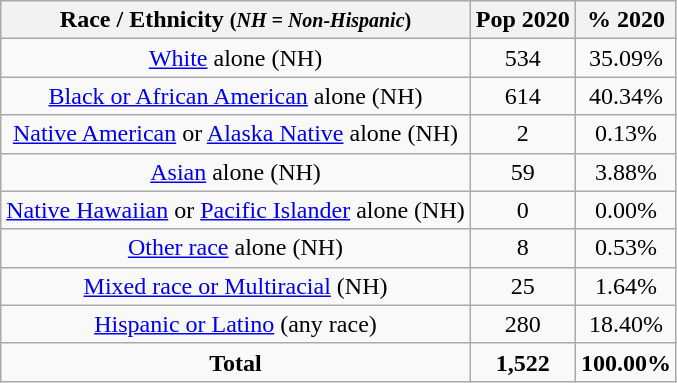<table class="wikitable" style="text-align:center;">
<tr>
<th>Race / Ethnicity <small>(<em>NH = Non-Hispanic</em>)</small></th>
<th>Pop 2020</th>
<th>% 2020</th>
</tr>
<tr>
<td><a href='#'>White</a> alone (NH)</td>
<td>534</td>
<td>35.09%</td>
</tr>
<tr>
<td><a href='#'>Black or African American</a> alone (NH)</td>
<td>614</td>
<td>40.34%</td>
</tr>
<tr>
<td><a href='#'>Native American</a> or <a href='#'>Alaska Native</a> alone (NH)</td>
<td>2</td>
<td>0.13%</td>
</tr>
<tr>
<td><a href='#'>Asian</a> alone (NH)</td>
<td>59</td>
<td>3.88%</td>
</tr>
<tr>
<td><a href='#'>Native Hawaiian</a> or <a href='#'>Pacific Islander</a> alone (NH)</td>
<td>0</td>
<td>0.00%</td>
</tr>
<tr>
<td><a href='#'>Other race</a> alone (NH)</td>
<td>8</td>
<td>0.53%</td>
</tr>
<tr>
<td><a href='#'>Mixed race or Multiracial</a> (NH)</td>
<td>25</td>
<td>1.64%</td>
</tr>
<tr>
<td><a href='#'>Hispanic or Latino</a> (any race)</td>
<td>280</td>
<td>18.40%</td>
</tr>
<tr>
<td><strong>Total</strong></td>
<td><strong>1,522</strong></td>
<td><strong>100.00%</strong></td>
</tr>
</table>
